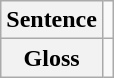<table class="wikitable">
<tr>
<th>Sentence</th>
<td></td>
</tr>
<tr>
<th>Gloss</th>
<td></td>
</tr>
</table>
